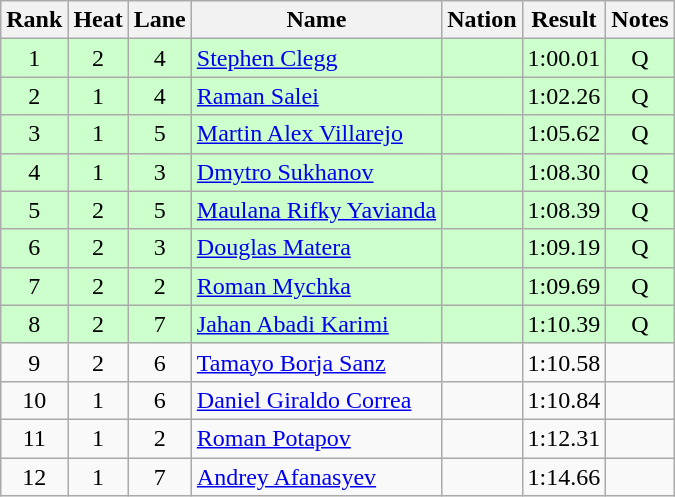<table class="wikitable sortable" style="text-align:center">
<tr>
<th>Rank</th>
<th>Heat</th>
<th>Lane</th>
<th>Name</th>
<th>Nation</th>
<th>Result</th>
<th>Notes</th>
</tr>
<tr bgcolor=ccffcc>
<td>1</td>
<td>2</td>
<td>4</td>
<td align=left><a href='#'>Stephen Clegg</a></td>
<td align=left></td>
<td>1:00.01</td>
<td>Q</td>
</tr>
<tr bgcolor=ccffcc>
<td>2</td>
<td>1</td>
<td>4</td>
<td align=left><a href='#'>Raman Salei</a></td>
<td align=left></td>
<td>1:02.26</td>
<td>Q</td>
</tr>
<tr bgcolor=ccffcc>
<td>3</td>
<td>1</td>
<td>5</td>
<td align=left><a href='#'>Martin Alex  Villarejo</a></td>
<td align=left></td>
<td>1:05.62</td>
<td>Q</td>
</tr>
<tr bgcolor=ccffcc>
<td>4</td>
<td>1</td>
<td>3</td>
<td align=left><a href='#'>Dmytro Sukhanov</a></td>
<td align=left></td>
<td>1:08.30</td>
<td>Q</td>
</tr>
<tr bgcolor=ccffcc>
<td>5</td>
<td>2</td>
<td>5</td>
<td align=left><a href='#'>Maulana Rifky  Yavianda</a></td>
<td align=left></td>
<td>1:08.39</td>
<td>Q</td>
</tr>
<tr bgcolor=ccffcc>
<td>6</td>
<td>2</td>
<td>3</td>
<td align=left><a href='#'>Douglas Matera</a></td>
<td align=left></td>
<td>1:09.19</td>
<td>Q</td>
</tr>
<tr bgcolor=ccffcc>
<td>7</td>
<td>2</td>
<td>2</td>
<td align=left><a href='#'>Roman Mychka</a></td>
<td align=left></td>
<td>1:09.69</td>
<td>Q</td>
</tr>
<tr bgcolor=ccffcc>
<td>8</td>
<td>2</td>
<td>7</td>
<td align=left><a href='#'>Jahan Abadi Karimi</a></td>
<td align=left></td>
<td>1:10.39</td>
<td>Q</td>
</tr>
<tr>
<td>9</td>
<td>2</td>
<td>6</td>
<td align=left><a href='#'>Tamayo Borja Sanz</a></td>
<td align=left></td>
<td>1:10.58</td>
<td></td>
</tr>
<tr>
<td>10</td>
<td>1</td>
<td>6</td>
<td align=left><a href='#'>Daniel Giraldo Correa</a></td>
<td align=left></td>
<td>1:10.84</td>
<td></td>
</tr>
<tr>
<td>11</td>
<td>1</td>
<td>2</td>
<td align=left><a href='#'>Roman Potapov</a></td>
<td align=left></td>
<td>1:12.31</td>
<td></td>
</tr>
<tr>
<td>12</td>
<td>1</td>
<td>7</td>
<td align=left><a href='#'>Andrey Afanasyev</a></td>
<td align=left></td>
<td>1:14.66</td>
<td></td>
</tr>
</table>
